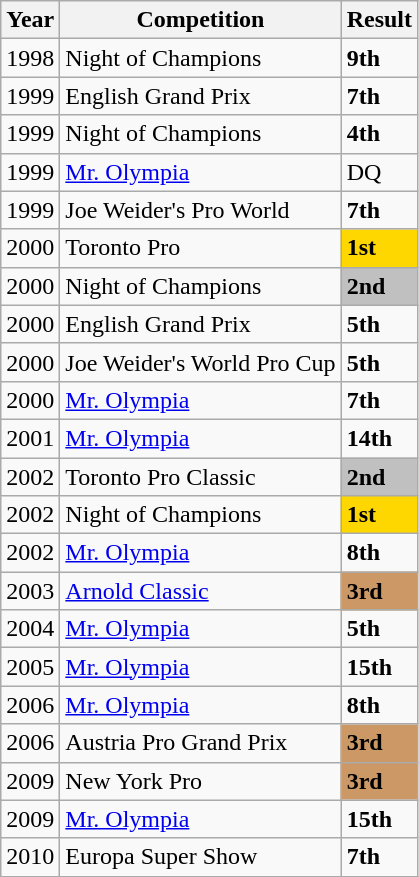<table class="wikitable">
<tr>
<th>Year</th>
<th>Competition</th>
<th>Result</th>
</tr>
<tr>
<td>1998</td>
<td>Night of Champions</td>
<td><strong>9th</strong></td>
</tr>
<tr>
<td>1999</td>
<td>English Grand Prix</td>
<td><strong>7th</strong></td>
</tr>
<tr>
<td>1999</td>
<td>Night of Champions</td>
<td><strong>4th</strong></td>
</tr>
<tr>
<td>1999</td>
<td><a href='#'>Mr. Olympia</a></td>
<td>DQ</td>
</tr>
<tr>
<td>1999</td>
<td>Joe Weider's Pro World</td>
<td><strong>7th</strong></td>
</tr>
<tr>
<td>2000</td>
<td>Toronto Pro</td>
<td style="background: gold;"><strong>1st</strong></td>
</tr>
<tr>
<td>2000</td>
<td>Night of Champions</td>
<td style="background: silver;"><strong>2nd</strong></td>
</tr>
<tr>
<td>2000</td>
<td>English Grand Prix</td>
<td><strong>5th</strong></td>
</tr>
<tr>
<td>2000</td>
<td>Joe Weider's World Pro Cup</td>
<td><strong>5th</strong></td>
</tr>
<tr>
<td>2000</td>
<td><a href='#'>Mr. Olympia</a></td>
<td><strong>7th</strong></td>
</tr>
<tr>
<td>2001</td>
<td><a href='#'>Mr. Olympia</a></td>
<td><strong>14th</strong></td>
</tr>
<tr>
<td>2002</td>
<td>Toronto Pro Classic</td>
<td style="background: silver;"><strong>2nd</strong></td>
</tr>
<tr>
<td>2002</td>
<td>Night of Champions</td>
<td style="background: gold;"><strong>1st</strong></td>
</tr>
<tr>
<td>2002</td>
<td><a href='#'>Mr. Olympia</a></td>
<td><strong>8th</strong></td>
</tr>
<tr>
<td>2003</td>
<td><a href='#'>Arnold Classic</a></td>
<td style="background: #c96;"><strong>3rd</strong></td>
</tr>
<tr>
<td>2004</td>
<td><a href='#'>Mr. Olympia</a></td>
<td><strong>5th</strong></td>
</tr>
<tr>
<td>2005</td>
<td><a href='#'>Mr. Olympia</a></td>
<td><strong>15th</strong></td>
</tr>
<tr>
<td>2006</td>
<td><a href='#'>Mr. Olympia</a></td>
<td><strong>8th</strong></td>
</tr>
<tr>
<td>2006</td>
<td>Austria Pro Grand Prix</td>
<td style="background: #c96;"><strong>3rd</strong></td>
</tr>
<tr>
<td>2009</td>
<td>New York Pro</td>
<td style="background: #c96;"><strong>3rd</strong></td>
</tr>
<tr>
<td>2009</td>
<td><a href='#'>Mr. Olympia</a></td>
<td><strong>15th</strong></td>
</tr>
<tr>
<td>2010</td>
<td>Europa Super Show</td>
<td><strong>7th</strong></td>
</tr>
<tr>
</tr>
</table>
